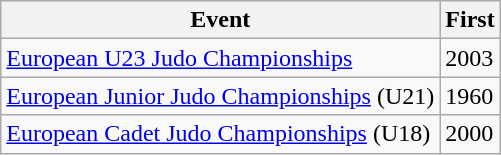<table class="wikitable">
<tr>
<th>Event</th>
<th>First</th>
</tr>
<tr>
<td><a href='#'>European U23 Judo Championships</a></td>
<td>2003</td>
</tr>
<tr>
<td><a href='#'>European Junior Judo Championships</a> (U21)</td>
<td>1960</td>
</tr>
<tr>
<td><a href='#'>European Cadet Judo Championships</a> (U18)</td>
<td>2000</td>
</tr>
</table>
